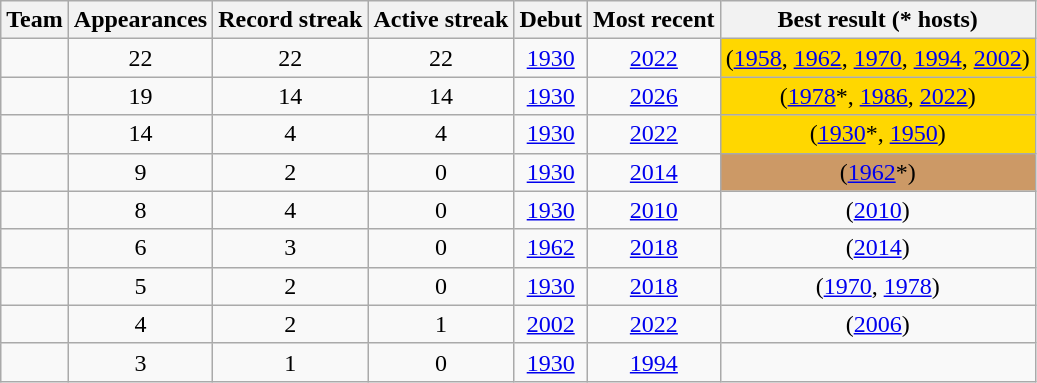<table class="wikitable sortable" style="text-align: center">
<tr>
<th>Team</th>
<th>Appearances</th>
<th>Record streak</th>
<th>Active streak</th>
<th>Debut</th>
<th>Most recent</th>
<th>Best result (* hosts)</th>
</tr>
<tr>
<td align=left></td>
<td>22</td>
<td>22</td>
<td>22</td>
<td><a href='#'>1930</a></td>
<td><a href='#'>2022</a></td>
<td bgcolor=gold> (<a href='#'>1958</a>, <a href='#'>1962</a>, <a href='#'>1970</a>, <a href='#'>1994</a>, <a href='#'>2002</a>)</td>
</tr>
<tr>
<td align=left></td>
<td>19</td>
<td>14</td>
<td>14</td>
<td><a href='#'>1930</a></td>
<td><a href='#'>2026</a></td>
<td bgcolor=gold> (<a href='#'>1978</a>*, <a href='#'>1986</a>, <a href='#'>2022</a>)</td>
</tr>
<tr>
<td align=left></td>
<td>14</td>
<td>4</td>
<td>4</td>
<td><a href='#'>1930</a></td>
<td><a href='#'>2022</a></td>
<td bgcolor=gold> (<a href='#'>1930</a>*, <a href='#'>1950</a>)</td>
</tr>
<tr>
<td align=left></td>
<td>9</td>
<td>2</td>
<td>0</td>
<td><a href='#'>1930</a></td>
<td><a href='#'>2014</a></td>
<td bgcolor=#cc9966> (<a href='#'>1962</a>*)</td>
</tr>
<tr>
<td align=left></td>
<td>8</td>
<td>4</td>
<td>0</td>
<td><a href='#'>1930</a></td>
<td><a href='#'>2010</a></td>
<td> (<a href='#'>2010</a>)</td>
</tr>
<tr>
<td align=left></td>
<td>6</td>
<td>3</td>
<td>0</td>
<td><a href='#'>1962</a></td>
<td><a href='#'>2018</a></td>
<td> (<a href='#'>2014</a>)</td>
</tr>
<tr>
<td align=left></td>
<td>5</td>
<td>2</td>
<td>0</td>
<td><a href='#'>1930</a></td>
<td><a href='#'>2018</a></td>
<td> (<a href='#'>1970</a>, <a href='#'>1978</a>)</td>
</tr>
<tr>
<td align=left></td>
<td>4</td>
<td>2</td>
<td>1</td>
<td><a href='#'>2002</a></td>
<td><a href='#'>2022</a></td>
<td> (<a href='#'>2006</a>)</td>
</tr>
<tr>
<td align=left></td>
<td>3</td>
<td>1</td>
<td>0</td>
<td><a href='#'>1930</a></td>
<td><a href='#'>1994</a></td>
<td></td>
</tr>
</table>
